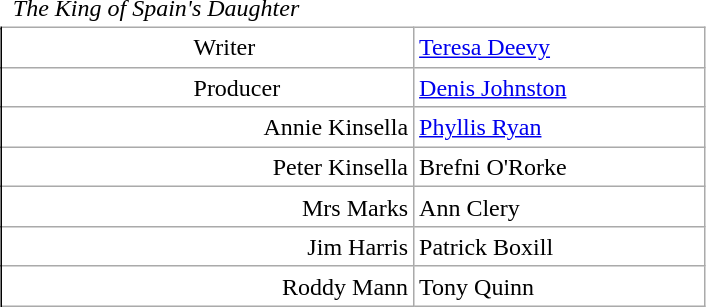<table class="wikitable mw-collapsible mw-collapsed" style="vertical-align:top;margin:auto 2em;line-height:1.2;max-width:33em;background-color:inherit;border:none;">
<tr>
<td class=unsortable style="border:hidden;line-height:1.67;margin-left:-1em;text-align:center;padding-left:0.5em;min-width:1.0em;"></td>
<td class=unsortable style="border-style:none;padding-left:0.5em;text-align:left;min-width:16.5em;font-weight:400;font-style:italic;">The King of Spain's Daughter</td>
<td class=unsortable style="border-style:none;text-align:right;font-weight:normal; font-size:95%; min-width:8.5em;padding-right:0.2em;"></td>
<td class=unsortable style="border-style:none;min-width:3.5em;padding-left:0;"></td>
<td class=unsortable style="border:hidden;min-width:3.5em;font-size:95%;"></td>
</tr>
<tr>
<td rowspan=100 style="border:none thin;border-right-style :solid;"></td>
</tr>
<tr>
<td style="text-align:left;padding-left:8em">Writer</td>
<td colspan=2><a href='#'>Teresa Deevy</a></td>
</tr>
<tr>
<td style="text-align:left;padding-left:8em">Producer</td>
<td colspan=2><a href='#'>Denis Johnston</a></td>
</tr>
<tr>
<td style="text-align:right;">Annie Kinsella</td>
<td colspan=2><a href='#'>Phyllis Ryan</a></td>
</tr>
<tr>
<td style="text-align:right;">Peter Kinsella</td>
<td colspan=2>Brefni O'Rorke</td>
</tr>
<tr>
<td style="text-align:right;">Mrs Marks</td>
<td colspan=2>Ann Clery</td>
</tr>
<tr>
<td style="text-align:right;">Jim Harris</td>
<td colspan=2>Patrick Boxill</td>
</tr>
<tr>
<td style="text-align:right;">Roddy Mann</td>
<td colspan=2>Tony Quinn</td>
</tr>
</table>
